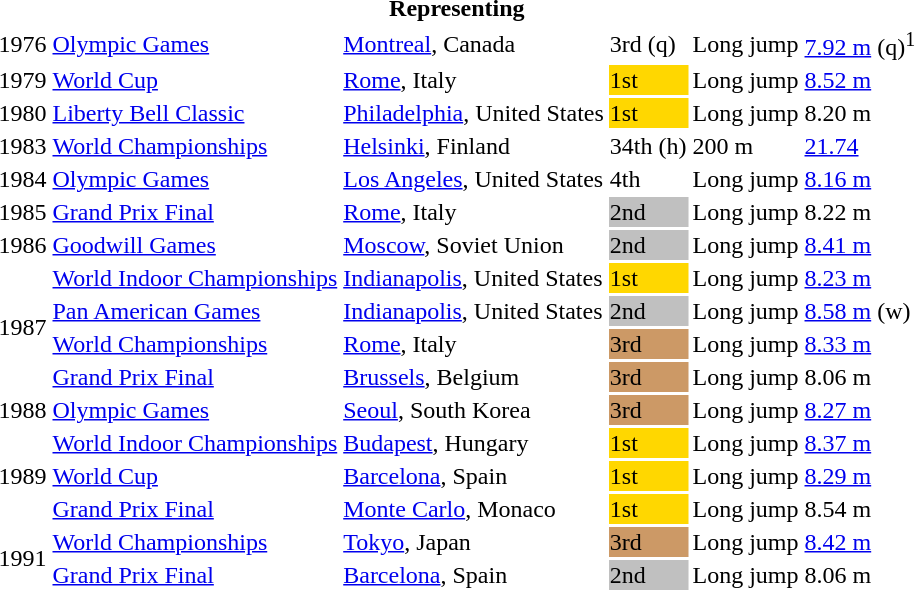<table>
<tr>
<th colspan=6>Representing </th>
</tr>
<tr>
<td>1976</td>
<td><a href='#'>Olympic Games</a></td>
<td><a href='#'>Montreal</a>, Canada</td>
<td>3rd (q)</td>
<td>Long jump</td>
<td><a href='#'>7.92 m</a> (q)<sup>1</sup></td>
</tr>
<tr>
<td>1979</td>
<td><a href='#'>World Cup</a></td>
<td><a href='#'>Rome</a>, Italy</td>
<td bgcolor=gold>1st</td>
<td>Long jump</td>
<td><a href='#'>8.52 m</a></td>
</tr>
<tr>
<td>1980</td>
<td><a href='#'>Liberty Bell Classic</a></td>
<td><a href='#'>Philadelphia</a>, United States</td>
<td bgcolor=gold>1st</td>
<td>Long jump</td>
<td>8.20 m</td>
</tr>
<tr>
<td>1983</td>
<td><a href='#'>World Championships</a></td>
<td><a href='#'>Helsinki</a>, Finland</td>
<td>34th (h)</td>
<td>200 m</td>
<td><a href='#'>21.74</a></td>
</tr>
<tr>
<td>1984</td>
<td><a href='#'>Olympic Games</a></td>
<td><a href='#'>Los Angeles</a>, United States</td>
<td>4th</td>
<td>Long jump</td>
<td><a href='#'>8.16 m</a></td>
</tr>
<tr>
<td>1985</td>
<td><a href='#'>Grand Prix Final</a></td>
<td><a href='#'>Rome</a>, Italy</td>
<td bgcolor=silver>2nd</td>
<td>Long jump</td>
<td>8.22 m</td>
</tr>
<tr>
<td>1986</td>
<td><a href='#'>Goodwill Games</a></td>
<td><a href='#'>Moscow</a>, Soviet Union</td>
<td bgcolor=silver>2nd</td>
<td>Long jump</td>
<td><a href='#'>8.41 m</a></td>
</tr>
<tr>
<td rowspan=4>1987</td>
<td><a href='#'>World Indoor Championships</a></td>
<td><a href='#'>Indianapolis</a>, United States</td>
<td bgcolor=gold>1st</td>
<td>Long jump</td>
<td><a href='#'>8.23 m</a></td>
</tr>
<tr>
<td><a href='#'>Pan American Games</a></td>
<td><a href='#'>Indianapolis</a>, United States</td>
<td bgcolor=silver>2nd</td>
<td>Long jump</td>
<td><a href='#'>8.58 m</a> (w)</td>
</tr>
<tr>
<td><a href='#'>World Championships</a></td>
<td><a href='#'>Rome</a>, Italy</td>
<td bgcolor=cc9966>3rd</td>
<td>Long jump</td>
<td><a href='#'>8.33 m</a></td>
</tr>
<tr>
<td><a href='#'>Grand Prix Final</a></td>
<td><a href='#'>Brussels</a>, Belgium</td>
<td bgcolor=cc9966>3rd</td>
<td>Long jump</td>
<td>8.06 m</td>
</tr>
<tr>
<td>1988</td>
<td><a href='#'>Olympic Games</a></td>
<td><a href='#'>Seoul</a>, South Korea</td>
<td bgcolor=cc9966>3rd</td>
<td>Long jump</td>
<td><a href='#'>8.27 m</a></td>
</tr>
<tr>
<td rowspan=3>1989</td>
<td><a href='#'>World Indoor Championships</a></td>
<td><a href='#'>Budapest</a>, Hungary</td>
<td bgcolor=gold>1st</td>
<td>Long jump</td>
<td><a href='#'>8.37 m</a></td>
</tr>
<tr>
<td><a href='#'>World Cup</a></td>
<td><a href='#'>Barcelona</a>, Spain</td>
<td bgcolor=gold>1st</td>
<td>Long jump</td>
<td><a href='#'>8.29 m</a></td>
</tr>
<tr>
<td><a href='#'>Grand Prix Final</a></td>
<td><a href='#'>Monte Carlo</a>, Monaco</td>
<td bgcolor=gold>1st</td>
<td>Long jump</td>
<td>8.54 m</td>
</tr>
<tr>
<td rowspan=2>1991</td>
<td><a href='#'>World Championships</a></td>
<td><a href='#'>Tokyo</a>, Japan</td>
<td bgcolor=cc9966>3rd</td>
<td>Long jump</td>
<td><a href='#'>8.42 m</a></td>
</tr>
<tr>
<td><a href='#'>Grand Prix Final</a></td>
<td><a href='#'>Barcelona</a>, Spain</td>
<td bgcolor=silver>2nd</td>
<td>Long jump</td>
<td>8.06 m</td>
</tr>
</table>
